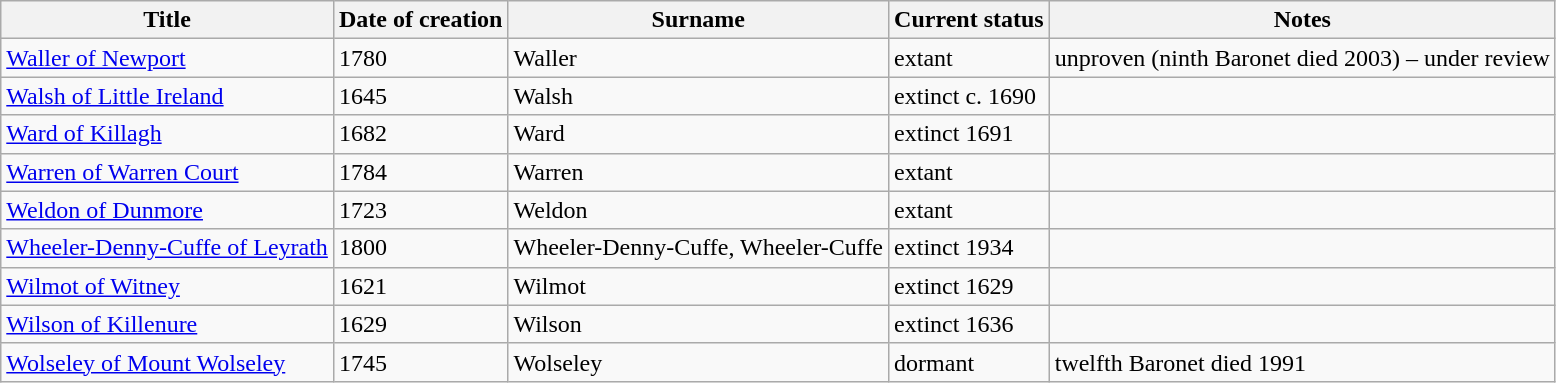<table class="wikitable">
<tr>
<th>Title</th>
<th>Date of creation</th>
<th>Surname</th>
<th>Current status</th>
<th>Notes</th>
</tr>
<tr>
<td><a href='#'>Waller of Newport</a></td>
<td>1780</td>
<td>Waller</td>
<td>extant</td>
<td>unproven (ninth Baronet died 2003) – under review</td>
</tr>
<tr>
<td><a href='#'>Walsh of Little Ireland</a></td>
<td>1645</td>
<td>Walsh</td>
<td>extinct c. 1690</td>
<td> </td>
</tr>
<tr>
<td><a href='#'>Ward of Killagh</a></td>
<td>1682</td>
<td>Ward</td>
<td>extinct 1691</td>
<td> </td>
</tr>
<tr>
<td><a href='#'>Warren of Warren Court</a></td>
<td>1784</td>
<td>Warren</td>
<td>extant</td>
<td> </td>
</tr>
<tr>
<td><a href='#'>Weldon of Dunmore</a></td>
<td>1723</td>
<td>Weldon</td>
<td>extant</td>
<td> </td>
</tr>
<tr>
<td><a href='#'>Wheeler-Denny-Cuffe of Leyrath</a></td>
<td>1800</td>
<td>Wheeler-Denny-Cuffe, Wheeler-Cuffe</td>
<td>extinct 1934</td>
<td> </td>
</tr>
<tr>
<td><a href='#'>Wilmot of Witney</a></td>
<td>1621</td>
<td>Wilmot</td>
<td>extinct 1629</td>
<td> </td>
</tr>
<tr>
<td><a href='#'>Wilson of Killenure</a></td>
<td>1629</td>
<td>Wilson</td>
<td>extinct 1636</td>
<td> </td>
</tr>
<tr>
<td><a href='#'>Wolseley of Mount Wolseley</a></td>
<td>1745</td>
<td>Wolseley</td>
<td>dormant</td>
<td>twelfth Baronet died 1991</td>
</tr>
</table>
